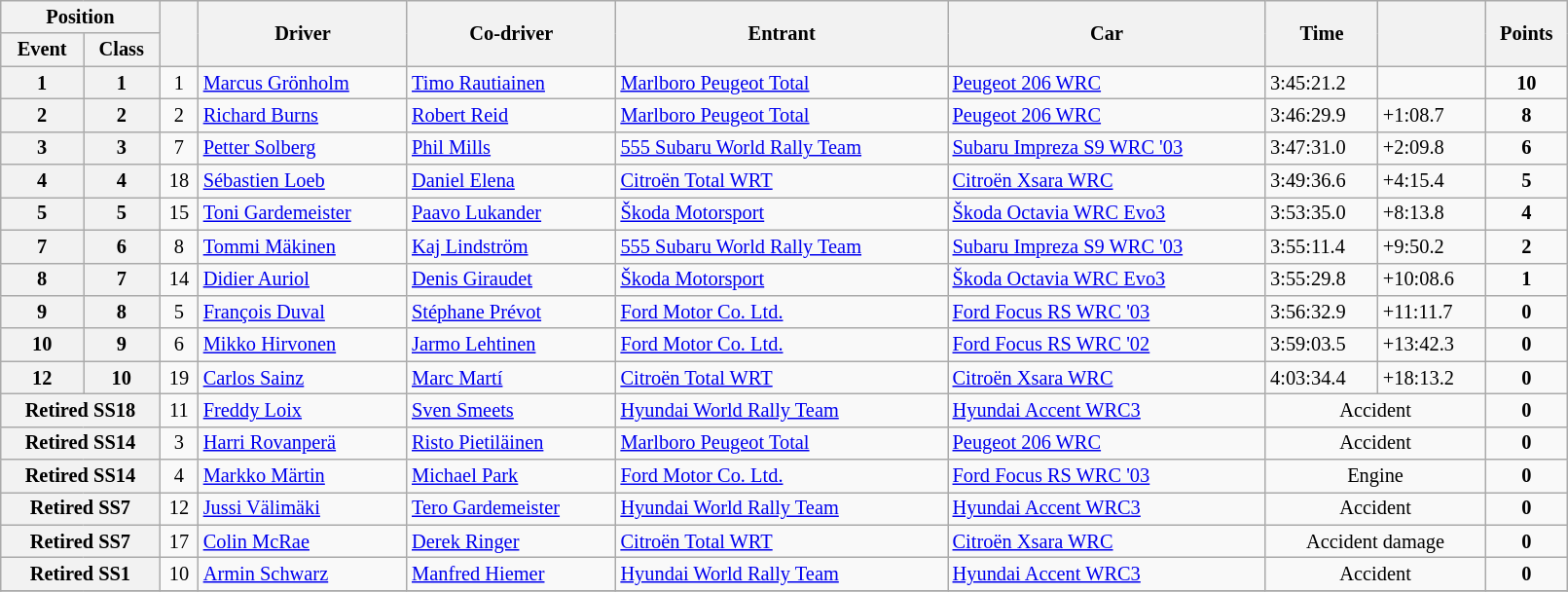<table class="wikitable" width=85% style="font-size: 85%;">
<tr>
<th colspan="2">Position</th>
<th rowspan="2"></th>
<th rowspan="2">Driver</th>
<th rowspan="2">Co-driver</th>
<th rowspan="2">Entrant</th>
<th rowspan="2">Car</th>
<th rowspan="2">Time</th>
<th rowspan="2"></th>
<th rowspan="2">Points</th>
</tr>
<tr>
<th>Event</th>
<th>Class</th>
</tr>
<tr>
<th>1</th>
<th>1</th>
<td align="center">1</td>
<td> <a href='#'>Marcus Grönholm</a></td>
<td> <a href='#'>Timo Rautiainen</a></td>
<td> <a href='#'>Marlboro Peugeot Total</a></td>
<td><a href='#'>Peugeot 206 WRC</a></td>
<td>3:45:21.2</td>
<td></td>
<td align="center"><strong>10</strong></td>
</tr>
<tr>
<th>2</th>
<th>2</th>
<td align="center">2</td>
<td> <a href='#'>Richard Burns</a></td>
<td> <a href='#'>Robert Reid</a></td>
<td> <a href='#'>Marlboro Peugeot Total</a></td>
<td><a href='#'>Peugeot 206 WRC</a></td>
<td>3:46:29.9</td>
<td>+1:08.7</td>
<td align="center"><strong>8</strong></td>
</tr>
<tr>
<th>3</th>
<th>3</th>
<td align="center">7</td>
<td> <a href='#'>Petter Solberg</a></td>
<td> <a href='#'>Phil Mills</a></td>
<td> <a href='#'>555 Subaru World Rally Team</a></td>
<td><a href='#'>Subaru Impreza S9 WRC '03</a></td>
<td>3:47:31.0</td>
<td>+2:09.8</td>
<td align="center"><strong>6</strong></td>
</tr>
<tr>
<th>4</th>
<th>4</th>
<td align="center">18</td>
<td> <a href='#'>Sébastien Loeb</a></td>
<td> <a href='#'>Daniel Elena</a></td>
<td> <a href='#'>Citroën Total WRT</a></td>
<td><a href='#'>Citroën Xsara WRC</a></td>
<td>3:49:36.6</td>
<td>+4:15.4</td>
<td align="center"><strong>5</strong></td>
</tr>
<tr>
<th>5</th>
<th>5</th>
<td align="center">15</td>
<td> <a href='#'>Toni Gardemeister</a></td>
<td> <a href='#'>Paavo Lukander</a></td>
<td> <a href='#'>Škoda Motorsport</a></td>
<td><a href='#'>Škoda Octavia WRC Evo3</a></td>
<td>3:53:35.0</td>
<td>+8:13.8</td>
<td align="center"><strong>4</strong></td>
</tr>
<tr>
<th>7</th>
<th>6</th>
<td align="center">8</td>
<td> <a href='#'>Tommi Mäkinen</a></td>
<td> <a href='#'>Kaj Lindström</a></td>
<td> <a href='#'>555 Subaru World Rally Team</a></td>
<td><a href='#'>Subaru Impreza S9 WRC '03</a></td>
<td>3:55:11.4</td>
<td>+9:50.2</td>
<td align="center"><strong>2</strong></td>
</tr>
<tr>
<th>8</th>
<th>7</th>
<td align="center">14</td>
<td> <a href='#'>Didier Auriol</a></td>
<td> <a href='#'>Denis Giraudet</a></td>
<td> <a href='#'>Škoda Motorsport</a></td>
<td><a href='#'>Škoda Octavia WRC Evo3</a></td>
<td>3:55:29.8</td>
<td>+10:08.6</td>
<td align="center"><strong>1</strong></td>
</tr>
<tr>
<th>9</th>
<th>8</th>
<td align="center">5</td>
<td> <a href='#'>François Duval</a></td>
<td> <a href='#'>Stéphane Prévot</a></td>
<td> <a href='#'>Ford Motor Co. Ltd.</a></td>
<td><a href='#'>Ford Focus RS WRC '03</a></td>
<td>3:56:32.9</td>
<td>+11:11.7</td>
<td align="center"><strong>0</strong></td>
</tr>
<tr>
<th>10</th>
<th>9</th>
<td align="center">6</td>
<td> <a href='#'>Mikko Hirvonen</a></td>
<td> <a href='#'>Jarmo Lehtinen</a></td>
<td> <a href='#'>Ford Motor Co. Ltd.</a></td>
<td><a href='#'>Ford Focus RS WRC '02</a></td>
<td>3:59:03.5</td>
<td>+13:42.3</td>
<td align="center"><strong>0</strong></td>
</tr>
<tr>
<th>12</th>
<th>10</th>
<td align="center">19</td>
<td> <a href='#'>Carlos Sainz</a></td>
<td> <a href='#'>Marc Martí</a></td>
<td> <a href='#'>Citroën Total WRT</a></td>
<td><a href='#'>Citroën Xsara WRC</a></td>
<td>4:03:34.4</td>
<td>+18:13.2</td>
<td align="center"><strong>0</strong></td>
</tr>
<tr>
<th colspan="2">Retired SS18</th>
<td align="center">11</td>
<td> <a href='#'>Freddy Loix</a></td>
<td> <a href='#'>Sven Smeets</a></td>
<td> <a href='#'>Hyundai World Rally Team</a></td>
<td><a href='#'>Hyundai Accent WRC3</a></td>
<td align="center" colspan="2">Accident</td>
<td align="center"><strong>0</strong></td>
</tr>
<tr>
<th colspan="2">Retired SS14</th>
<td align="center">3</td>
<td> <a href='#'>Harri Rovanperä</a></td>
<td> <a href='#'>Risto Pietiläinen</a></td>
<td> <a href='#'>Marlboro Peugeot Total</a></td>
<td><a href='#'>Peugeot 206 WRC</a></td>
<td align="center" colspan="2">Accident</td>
<td align="center"><strong>0</strong></td>
</tr>
<tr>
<th colspan="2">Retired SS14</th>
<td align="center">4</td>
<td> <a href='#'>Markko Märtin</a></td>
<td> <a href='#'>Michael Park</a></td>
<td> <a href='#'>Ford Motor Co. Ltd.</a></td>
<td><a href='#'>Ford Focus RS WRC '03</a></td>
<td align="center" colspan="2">Engine</td>
<td align="center"><strong>0</strong></td>
</tr>
<tr>
<th colspan="2">Retired SS7</th>
<td align="center">12</td>
<td> <a href='#'>Jussi Välimäki</a></td>
<td> <a href='#'>Tero Gardemeister</a></td>
<td> <a href='#'>Hyundai World Rally Team</a></td>
<td><a href='#'>Hyundai Accent WRC3</a></td>
<td align="center" colspan="2">Accident</td>
<td align="center"><strong>0</strong></td>
</tr>
<tr>
<th colspan="2">Retired SS7</th>
<td align="center">17</td>
<td> <a href='#'>Colin McRae</a></td>
<td> <a href='#'>Derek Ringer</a></td>
<td> <a href='#'>Citroën Total WRT</a></td>
<td><a href='#'>Citroën Xsara WRC</a></td>
<td align="center" colspan="2">Accident damage</td>
<td align="center"><strong>0</strong></td>
</tr>
<tr>
<th colspan="2">Retired SS1</th>
<td align="center">10</td>
<td> <a href='#'>Armin Schwarz</a></td>
<td> <a href='#'>Manfred Hiemer</a></td>
<td> <a href='#'>Hyundai World Rally Team</a></td>
<td><a href='#'>Hyundai Accent WRC3</a></td>
<td align="center" colspan="2">Accident</td>
<td align="center"><strong>0</strong></td>
</tr>
<tr>
</tr>
</table>
